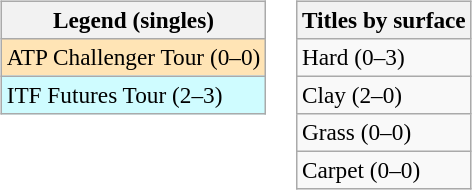<table>
<tr valign=top>
<td><br><table class=wikitable style=font-size:97%>
<tr>
<th>Legend (singles)</th>
</tr>
<tr bgcolor=moccasin>
<td>ATP Challenger Tour (0–0)</td>
</tr>
<tr bgcolor=#cffcff>
<td>ITF Futures Tour (2–3)</td>
</tr>
</table>
</td>
<td><br><table class=wikitable style=font-size:97%>
<tr>
<th>Titles by surface</th>
</tr>
<tr>
<td>Hard (0–3)</td>
</tr>
<tr>
<td>Clay (2–0)</td>
</tr>
<tr>
<td>Grass (0–0)</td>
</tr>
<tr>
<td>Carpet (0–0)</td>
</tr>
</table>
</td>
</tr>
</table>
